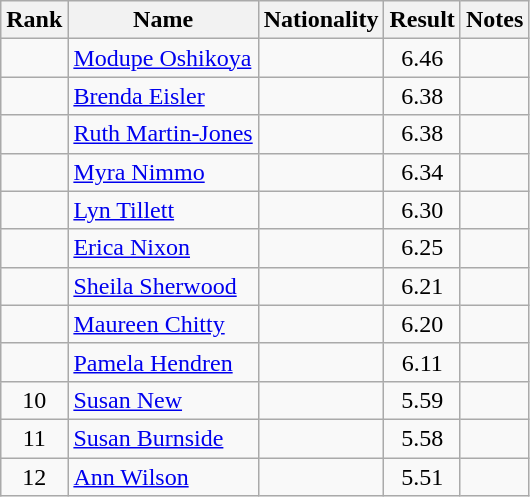<table class="wikitable sortable" style=" text-align:center">
<tr>
<th>Rank</th>
<th>Name</th>
<th>Nationality</th>
<th>Result</th>
<th>Notes</th>
</tr>
<tr>
<td></td>
<td align=left><a href='#'>Modupe Oshikoya</a></td>
<td align=left></td>
<td>6.46</td>
<td></td>
</tr>
<tr>
<td></td>
<td align=left><a href='#'>Brenda Eisler</a></td>
<td align=left></td>
<td>6.38</td>
<td></td>
</tr>
<tr>
<td></td>
<td align=left><a href='#'>Ruth Martin-Jones</a></td>
<td align=left></td>
<td>6.38</td>
<td></td>
</tr>
<tr>
<td></td>
<td align=left><a href='#'>Myra Nimmo</a></td>
<td align=left></td>
<td>6.34</td>
<td></td>
</tr>
<tr>
<td></td>
<td align=left><a href='#'>Lyn Tillett</a></td>
<td align=left></td>
<td>6.30</td>
<td></td>
</tr>
<tr>
<td></td>
<td align=left><a href='#'>Erica Nixon</a></td>
<td align=left></td>
<td>6.25</td>
<td></td>
</tr>
<tr>
<td></td>
<td align=left><a href='#'>Sheila Sherwood</a></td>
<td align=left></td>
<td>6.21</td>
<td></td>
</tr>
<tr>
<td></td>
<td align=left><a href='#'>Maureen Chitty</a></td>
<td align=left></td>
<td>6.20</td>
<td></td>
</tr>
<tr>
<td></td>
<td align=left><a href='#'>Pamela Hendren</a></td>
<td align=left></td>
<td>6.11</td>
<td></td>
</tr>
<tr>
<td>10</td>
<td align=left><a href='#'>Susan New</a></td>
<td align=left></td>
<td>5.59</td>
<td></td>
</tr>
<tr>
<td>11</td>
<td align=left><a href='#'>Susan Burnside</a></td>
<td align=left></td>
<td>5.58</td>
<td></td>
</tr>
<tr>
<td>12</td>
<td align=left><a href='#'>Ann Wilson</a></td>
<td align=left></td>
<td>5.51</td>
<td></td>
</tr>
</table>
